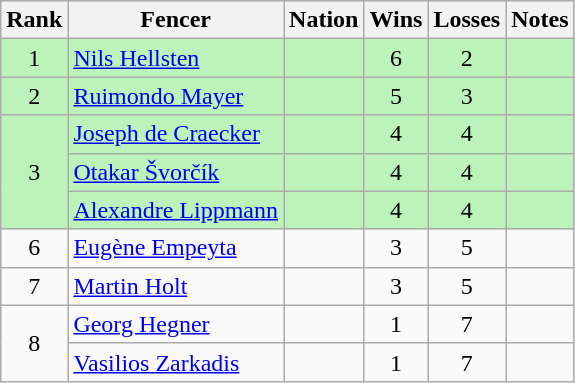<table class="wikitable sortable" style="text-align:center">
<tr>
<th>Rank</th>
<th>Fencer</th>
<th>Nation</th>
<th>Wins</th>
<th>Losses</th>
<th>Notes</th>
</tr>
<tr bgcolor=bbf3bb>
<td>1</td>
<td align=left><a href='#'>Nils Hellsten</a></td>
<td align=left></td>
<td>6</td>
<td>2</td>
<td></td>
</tr>
<tr bgcolor=bbf3bb>
<td>2</td>
<td align=left><a href='#'>Ruimondo Mayer</a></td>
<td align=left></td>
<td>5</td>
<td>3</td>
<td></td>
</tr>
<tr bgcolor=bbf3bb>
<td rowspan=3>3</td>
<td align=left><a href='#'>Joseph de Craecker</a></td>
<td align=left></td>
<td>4</td>
<td>4</td>
<td></td>
</tr>
<tr bgcolor=bbf3bb>
<td align=left><a href='#'>Otakar Švorčík</a></td>
<td align=left></td>
<td>4</td>
<td>4</td>
<td></td>
</tr>
<tr bgcolor=bbf3bb>
<td align=left><a href='#'>Alexandre Lippmann</a></td>
<td align=left></td>
<td>4</td>
<td>4</td>
<td></td>
</tr>
<tr>
<td>6</td>
<td align=left><a href='#'>Eugène Empeyta</a></td>
<td align=left></td>
<td>3</td>
<td>5</td>
<td></td>
</tr>
<tr>
<td>7</td>
<td align=left><a href='#'>Martin Holt</a></td>
<td align=left></td>
<td>3</td>
<td>5</td>
<td></td>
</tr>
<tr>
<td rowspan=2>8</td>
<td align=left><a href='#'>Georg Hegner</a></td>
<td align=left></td>
<td>1</td>
<td>7</td>
<td></td>
</tr>
<tr>
<td align=left><a href='#'>Vasilios Zarkadis</a></td>
<td align=left></td>
<td>1</td>
<td>7</td>
<td></td>
</tr>
</table>
